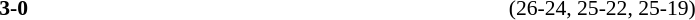<table width=100% cellspacing=1>
<tr>
<th width=20%></th>
<th width=12%></th>
<th width=20%></th>
<th width=33%></th>
<td></td>
</tr>
<tr style=font-size:90%>
<td align=right></td>
<td align=center><strong>3-0</strong></td>
<td></td>
<td>(26-24, 25-22, 25-19)</td>
</tr>
</table>
